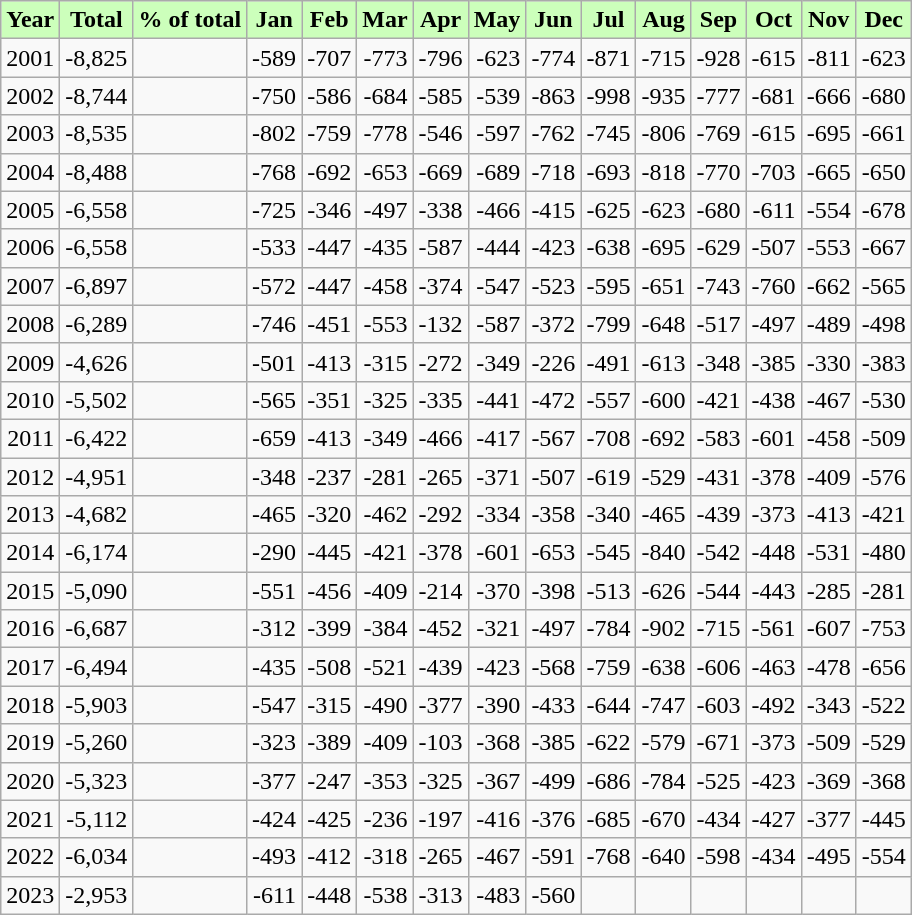<table class="wikitable" style="text-align:right;">
<tr>
<th style="background:#cfb;">Year</th>
<th style="background:#cfb;">Total</th>
<th style="background:#cfb;">% of total</th>
<th style="background:#cfb;">Jan</th>
<th style="background:#cfb;">Feb</th>
<th style="background:#cfb;">Mar</th>
<th style="background:#cfb;">Apr</th>
<th style="background:#cfb;">May</th>
<th style="background:#cfb;">Jun</th>
<th style="background:#cfb;">Jul</th>
<th style="background:#cfb;">Aug</th>
<th style="background:#cfb;">Sep</th>
<th style="background:#cfb;">Oct</th>
<th style="background:#cfb;">Nov</th>
<th style="background:#cfb;">Dec</th>
</tr>
<tr>
<td>2001</td>
<td>-8,825</td>
<td></td>
<td>-589</td>
<td>-707</td>
<td>-773</td>
<td>-796</td>
<td>-623</td>
<td>-774</td>
<td>-871</td>
<td>-715</td>
<td>-928</td>
<td>-615</td>
<td>-811</td>
<td>-623</td>
</tr>
<tr>
<td>2002</td>
<td>-8,744</td>
<td></td>
<td>-750</td>
<td>-586</td>
<td>-684</td>
<td>-585</td>
<td>-539</td>
<td>-863</td>
<td>-998</td>
<td>-935</td>
<td>-777</td>
<td>-681</td>
<td>-666</td>
<td>-680</td>
</tr>
<tr>
<td>2003</td>
<td>-8,535</td>
<td></td>
<td>-802</td>
<td>-759</td>
<td>-778</td>
<td>-546</td>
<td>-597</td>
<td>-762</td>
<td>-745</td>
<td>-806</td>
<td>-769</td>
<td>-615</td>
<td>-695</td>
<td>-661</td>
</tr>
<tr>
<td>2004</td>
<td>-8,488</td>
<td></td>
<td>-768</td>
<td>-692</td>
<td>-653</td>
<td>-669</td>
<td>-689</td>
<td>-718</td>
<td>-693</td>
<td>-818</td>
<td>-770</td>
<td>-703</td>
<td>-665</td>
<td>-650</td>
</tr>
<tr>
<td>2005</td>
<td>-6,558</td>
<td></td>
<td>-725</td>
<td>-346</td>
<td>-497</td>
<td>-338</td>
<td>-466</td>
<td>-415</td>
<td>-625</td>
<td>-623</td>
<td>-680</td>
<td>-611</td>
<td>-554</td>
<td>-678</td>
</tr>
<tr>
<td>2006</td>
<td>-6,558</td>
<td></td>
<td>-533</td>
<td>-447</td>
<td>-435</td>
<td>-587</td>
<td>-444</td>
<td>-423</td>
<td>-638</td>
<td>-695</td>
<td>-629</td>
<td>-507</td>
<td>-553</td>
<td>-667</td>
</tr>
<tr>
<td>2007</td>
<td>-6,897</td>
<td></td>
<td>-572</td>
<td>-447</td>
<td>-458</td>
<td>-374</td>
<td>-547</td>
<td>-523</td>
<td>-595</td>
<td>-651</td>
<td>-743</td>
<td>-760</td>
<td>-662</td>
<td>-565</td>
</tr>
<tr>
<td>2008</td>
<td>-6,289</td>
<td></td>
<td>-746</td>
<td>-451</td>
<td>-553</td>
<td>-132</td>
<td>-587</td>
<td>-372</td>
<td>-799</td>
<td>-648</td>
<td>-517</td>
<td>-497</td>
<td>-489</td>
<td>-498</td>
</tr>
<tr>
<td>2009</td>
<td>-4,626</td>
<td></td>
<td>-501</td>
<td>-413</td>
<td>-315</td>
<td>-272</td>
<td>-349</td>
<td>-226</td>
<td>-491</td>
<td>-613</td>
<td>-348</td>
<td>-385</td>
<td>-330</td>
<td>-383</td>
</tr>
<tr>
<td>2010</td>
<td>-5,502</td>
<td></td>
<td>-565</td>
<td>-351</td>
<td>-325</td>
<td>-335</td>
<td>-441</td>
<td>-472</td>
<td>-557</td>
<td>-600</td>
<td>-421</td>
<td>-438</td>
<td>-467</td>
<td>-530</td>
</tr>
<tr>
<td>2011</td>
<td>-6,422</td>
<td></td>
<td>-659</td>
<td>-413</td>
<td>-349</td>
<td>-466</td>
<td>-417</td>
<td>-567</td>
<td>-708</td>
<td>-692</td>
<td>-583</td>
<td>-601</td>
<td>-458</td>
<td>-509</td>
</tr>
<tr>
<td>2012</td>
<td>-4,951</td>
<td></td>
<td>-348</td>
<td>-237</td>
<td>-281</td>
<td>-265</td>
<td>-371</td>
<td>-507</td>
<td>-619</td>
<td>-529</td>
<td>-431</td>
<td>-378</td>
<td>-409</td>
<td>-576</td>
</tr>
<tr>
<td>2013</td>
<td>-4,682</td>
<td></td>
<td>-465</td>
<td>-320</td>
<td>-462</td>
<td>-292</td>
<td>-334</td>
<td>-358</td>
<td>-340</td>
<td>-465</td>
<td>-439</td>
<td>-373</td>
<td>-413</td>
<td>-421</td>
</tr>
<tr>
<td>2014</td>
<td>-6,174</td>
<td></td>
<td>-290</td>
<td>-445</td>
<td>-421</td>
<td>-378</td>
<td>-601</td>
<td>-653</td>
<td>-545</td>
<td>-840</td>
<td>-542</td>
<td>-448</td>
<td>-531</td>
<td>-480</td>
</tr>
<tr>
<td>2015</td>
<td>-5,090</td>
<td></td>
<td>-551</td>
<td>-456</td>
<td>-409</td>
<td>-214</td>
<td>-370</td>
<td>-398</td>
<td>-513</td>
<td>-626</td>
<td>-544</td>
<td>-443</td>
<td>-285</td>
<td>-281</td>
</tr>
<tr>
<td>2016</td>
<td>-6,687</td>
<td></td>
<td>-312</td>
<td>-399</td>
<td>-384</td>
<td>-452</td>
<td>-321</td>
<td>-497</td>
<td>-784</td>
<td>-902</td>
<td>-715</td>
<td>-561</td>
<td>-607</td>
<td>-753</td>
</tr>
<tr>
<td>2017</td>
<td>-6,494</td>
<td></td>
<td>-435</td>
<td>-508</td>
<td>-521</td>
<td>-439</td>
<td>-423</td>
<td>-568</td>
<td>-759</td>
<td>-638</td>
<td>-606</td>
<td>-463</td>
<td>-478</td>
<td>-656</td>
</tr>
<tr>
<td>2018</td>
<td>-5,903</td>
<td></td>
<td>-547</td>
<td>-315</td>
<td>-490</td>
<td>-377</td>
<td>-390</td>
<td>-433</td>
<td>-644</td>
<td>-747</td>
<td>-603</td>
<td>-492</td>
<td>-343</td>
<td>-522</td>
</tr>
<tr>
<td>2019</td>
<td>-5,260</td>
<td></td>
<td>-323</td>
<td>-389</td>
<td>-409</td>
<td>-103</td>
<td>-368</td>
<td>-385</td>
<td>-622</td>
<td>-579</td>
<td>-671</td>
<td>-373</td>
<td>-509</td>
<td>-529</td>
</tr>
<tr>
<td>2020</td>
<td>-5,323</td>
<td></td>
<td>-377</td>
<td>-247</td>
<td>-353</td>
<td>-325</td>
<td>-367</td>
<td>-499</td>
<td>-686</td>
<td>-784</td>
<td>-525</td>
<td>-423</td>
<td>-369</td>
<td>-368</td>
</tr>
<tr>
<td>2021</td>
<td>-5,112</td>
<td></td>
<td>-424</td>
<td>-425</td>
<td>-236</td>
<td>-197</td>
<td>-416</td>
<td>-376</td>
<td>-685</td>
<td>-670</td>
<td>-434</td>
<td>-427</td>
<td>-377</td>
<td>-445</td>
</tr>
<tr>
<td>2022</td>
<td>-6,034</td>
<td></td>
<td>-493</td>
<td>-412</td>
<td>-318</td>
<td>-265</td>
<td>-467</td>
<td>-591</td>
<td>-768</td>
<td>-640</td>
<td>-598</td>
<td>-434</td>
<td>-495</td>
<td>-554</td>
</tr>
<tr>
<td>2023</td>
<td>-2,953</td>
<td></td>
<td>-611</td>
<td>-448</td>
<td>-538</td>
<td>-313</td>
<td>-483</td>
<td>-560</td>
<td></td>
<td></td>
<td></td>
<td></td>
<td></td>
<td></td>
</tr>
</table>
